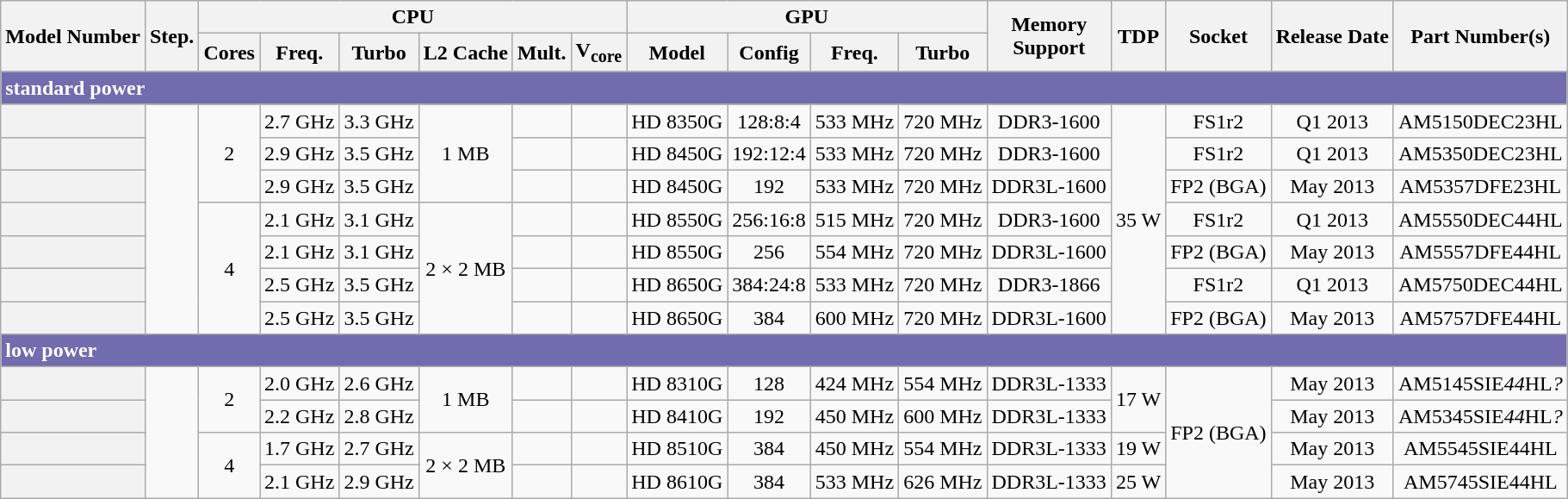<table class="wikitable" style="text-align: center;">
<tr>
<th style="text-align:left;" rowspan="2">Model Number</th>
<th rowspan="2">Step.</th>
<th colspan="6">CPU</th>
<th colspan="4">GPU</th>
<th rowspan="2">Memory<br>Support</th>
<th rowspan="2">TDP</th>
<th rowspan="2">Socket</th>
<th rowspan="2">Release Date</th>
<th rowspan="2">Part Number(s)</th>
</tr>
<tr>
<th>Cores</th>
<th>Freq.</th>
<th>Turbo</th>
<th>L2 Cache</th>
<th>Mult.</th>
<th>V<sub>core</sub></th>
<th>Model</th>
<th>Config</th>
<th>Freq.</th>
<th>Turbo</th>
</tr>
<tr>
<th style="text-align:left; background:#716cae; color:white;" colspan="17">standard power</th>
</tr>
<tr>
<th style="text-align:left;"></th>
<td rowspan="7"></td>
<td rowspan="3">2</td>
<td>2.7 GHz</td>
<td>3.3 GHz</td>
<td rowspan="3">1 MB</td>
<td></td>
<td></td>
<td>HD 8350G</td>
<td>128:8:4</td>
<td>533 MHz</td>
<td>720 MHz</td>
<td>DDR3-1600</td>
<td rowspan="7">35 W</td>
<td>FS1r2</td>
<td>Q1 2013</td>
<td>AM5150DEC23HL</td>
</tr>
<tr>
<th style="text-align:left;"></th>
<td>2.9 GHz</td>
<td>3.5 GHz</td>
<td></td>
<td></td>
<td>HD 8450G</td>
<td>192:12:4</td>
<td>533 MHz</td>
<td>720 MHz</td>
<td>DDR3-1600</td>
<td>FS1r2</td>
<td>Q1 2013</td>
<td>AM5350DEC23HL</td>
</tr>
<tr>
<th style="text-align:left;"></th>
<td>2.9 GHz</td>
<td>3.5 GHz</td>
<td></td>
<td></td>
<td>HD 8450G</td>
<td>192</td>
<td>533 MHz</td>
<td>720 MHz</td>
<td>DDR3L-1600</td>
<td>FP2 (BGA)</td>
<td>May 2013</td>
<td>AM5357DFE23HL</td>
</tr>
<tr>
<th style="text-align:left;"></th>
<td rowspan="4">4</td>
<td>2.1 GHz</td>
<td>3.1 GHz</td>
<td rowspan="4">2 × 2 MB</td>
<td></td>
<td></td>
<td>HD 8550G</td>
<td>256:16:8</td>
<td>515 MHz</td>
<td>720 MHz</td>
<td>DDR3-1600</td>
<td>FS1r2</td>
<td>Q1 2013</td>
<td>AM5550DEC44HL</td>
</tr>
<tr>
<th style="text-align:left;"></th>
<td>2.1 GHz</td>
<td>3.1 GHz</td>
<td></td>
<td></td>
<td>HD 8550G</td>
<td>256</td>
<td>554 MHz</td>
<td>720 MHz</td>
<td>DDR3L-1600</td>
<td>FP2 (BGA)</td>
<td>May 2013</td>
<td>AM5557DFE44HL</td>
</tr>
<tr>
<th style="text-align:left;"></th>
<td>2.5 GHz</td>
<td>3.5 GHz</td>
<td></td>
<td></td>
<td>HD 8650G</td>
<td>384:24:8</td>
<td>533 MHz</td>
<td>720 MHz</td>
<td>DDR3-1866</td>
<td>FS1r2</td>
<td>Q1 2013</td>
<td>AM5750DEC44HL</td>
</tr>
<tr>
<th style="text-align:left;"></th>
<td>2.5 GHz</td>
<td>3.5 GHz</td>
<td></td>
<td></td>
<td>HD 8650G</td>
<td>384</td>
<td>600 MHz</td>
<td>720 MHz</td>
<td>DDR3L-1600</td>
<td>FP2 (BGA)</td>
<td>May 2013</td>
<td>AM5757DFE44HL</td>
</tr>
<tr>
<th style="text-align:left; background:#716cae; color:white;" colspan="17">low power</th>
</tr>
<tr>
<th style="text-align:left;"></th>
<td rowspan="4"></td>
<td rowspan="2">2</td>
<td>2.0 GHz</td>
<td>2.6 GHz</td>
<td rowspan="2">1 MB</td>
<td></td>
<td></td>
<td>HD 8310G</td>
<td>128</td>
<td>424 MHz</td>
<td>554 MHz</td>
<td>DDR3L-1333</td>
<td rowspan="2">17 W</td>
<td rowspan="4">FP2 (BGA)</td>
<td>May 2013</td>
<td>AM5145SIE<em>44</em>HL<em>?</em></td>
</tr>
<tr>
<th style="text-align:left;"></th>
<td>2.2 GHz</td>
<td>2.8 GHz</td>
<td></td>
<td></td>
<td>HD 8410G</td>
<td>192</td>
<td>450 MHz</td>
<td>600 MHz</td>
<td>DDR3L-1333</td>
<td>May 2013</td>
<td>AM5345SIE<em>44</em>HL<em>?</em></td>
</tr>
<tr>
<th style="text-align:left;"></th>
<td rowspan="2">4</td>
<td>1.7 GHz</td>
<td>2.7 GHz</td>
<td rowspan="2">2 × 2 MB</td>
<td></td>
<td></td>
<td>HD 8510G</td>
<td>384</td>
<td>450 MHz</td>
<td>554 MHz</td>
<td>DDR3L-1333</td>
<td>19 W</td>
<td>May 2013</td>
<td>AM5545SIE44HL</td>
</tr>
<tr>
<th style="text-align:left;"></th>
<td>2.1 GHz</td>
<td>2.9 GHz</td>
<td></td>
<td></td>
<td>HD 8610G</td>
<td>384</td>
<td>533 MHz</td>
<td>626 MHz</td>
<td>DDR3L-1333</td>
<td>25 W</td>
<td>May 2013</td>
<td>AM5745SIE44HL</td>
</tr>
</table>
